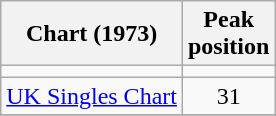<table class="wikitable">
<tr>
<th>Chart (1973)</th>
<th>Peak<br>position</th>
</tr>
<tr>
<td></td>
</tr>
<tr>
<td><a href='#'>UK Singles Chart</a></td>
<td style="text-align:center;">31</td>
</tr>
<tr>
</tr>
</table>
